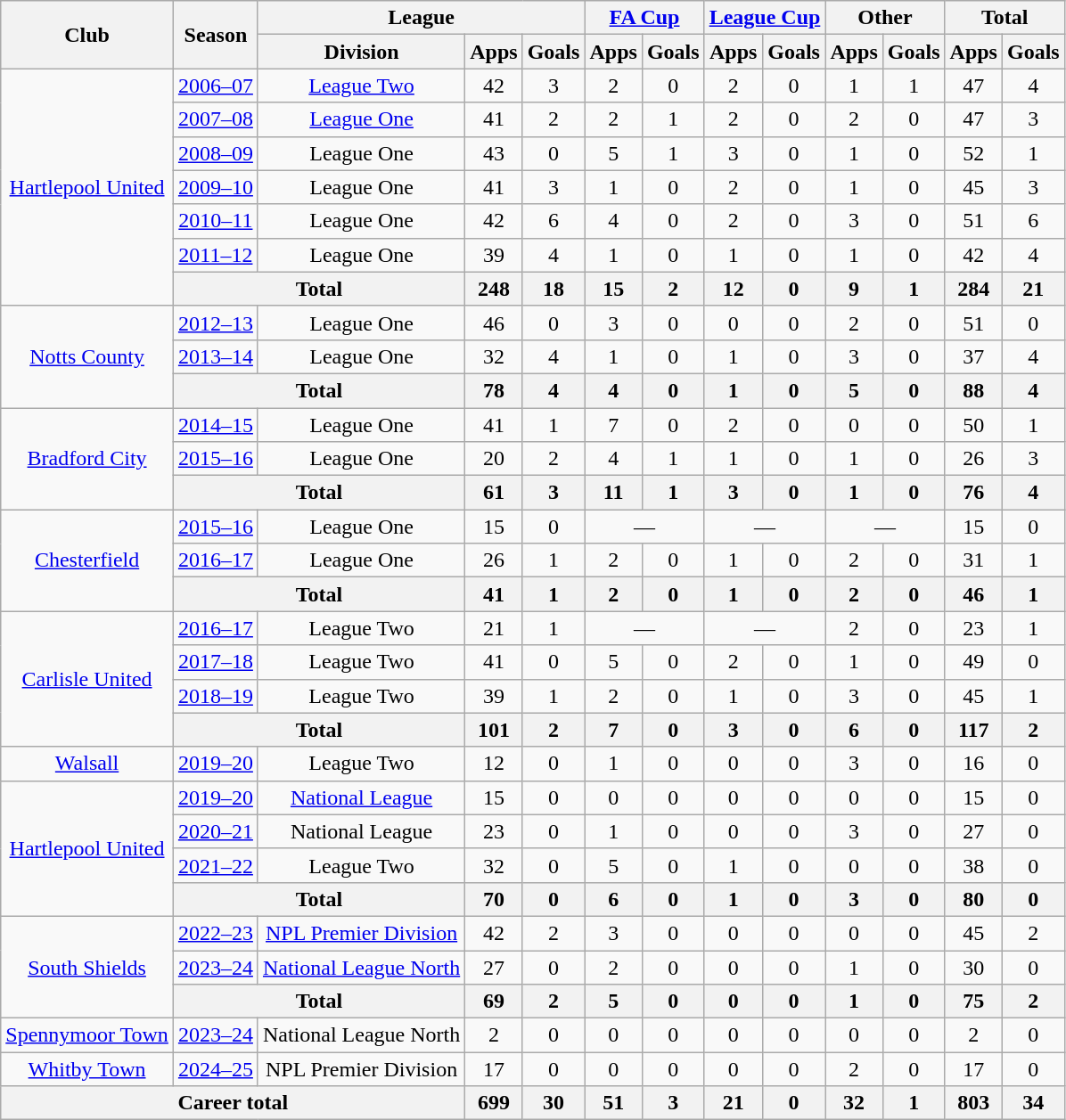<table class=wikitable style=text-align:center>
<tr>
<th rowspan=2>Club</th>
<th rowspan=2>Season</th>
<th colspan=3>League</th>
<th colspan=2><a href='#'>FA Cup</a></th>
<th colspan=2><a href='#'>League Cup</a></th>
<th colspan=2>Other</th>
<th colspan=2>Total</th>
</tr>
<tr>
<th>Division</th>
<th>Apps</th>
<th>Goals</th>
<th>Apps</th>
<th>Goals</th>
<th>Apps</th>
<th>Goals</th>
<th>Apps</th>
<th>Goals</th>
<th>Apps</th>
<th>Goals</th>
</tr>
<tr>
<td rowspan=7><a href='#'>Hartlepool United</a></td>
<td><a href='#'>2006–07</a></td>
<td><a href='#'>League Two</a></td>
<td>42</td>
<td>3</td>
<td>2</td>
<td>0</td>
<td>2</td>
<td>0</td>
<td>1</td>
<td>1</td>
<td>47</td>
<td>4</td>
</tr>
<tr>
<td><a href='#'>2007–08</a></td>
<td><a href='#'>League One</a></td>
<td>41</td>
<td>2</td>
<td>2</td>
<td>1</td>
<td>2</td>
<td>0</td>
<td>2</td>
<td>0</td>
<td>47</td>
<td>3</td>
</tr>
<tr>
<td><a href='#'>2008–09</a></td>
<td>League One</td>
<td>43</td>
<td>0</td>
<td>5</td>
<td>1</td>
<td>3</td>
<td>0</td>
<td>1</td>
<td>0</td>
<td>52</td>
<td>1</td>
</tr>
<tr>
<td><a href='#'>2009–10</a></td>
<td>League One</td>
<td>41</td>
<td>3</td>
<td>1</td>
<td>0</td>
<td>2</td>
<td>0</td>
<td>1</td>
<td>0</td>
<td>45</td>
<td>3</td>
</tr>
<tr>
<td><a href='#'>2010–11</a></td>
<td>League One</td>
<td>42</td>
<td>6</td>
<td>4</td>
<td>0</td>
<td>2</td>
<td>0</td>
<td>3</td>
<td>0</td>
<td>51</td>
<td>6</td>
</tr>
<tr>
<td><a href='#'>2011–12</a></td>
<td>League One</td>
<td>39</td>
<td>4</td>
<td>1</td>
<td>0</td>
<td>1</td>
<td>0</td>
<td>1</td>
<td>0</td>
<td>42</td>
<td>4</td>
</tr>
<tr>
<th colspan=2>Total</th>
<th>248</th>
<th>18</th>
<th>15</th>
<th>2</th>
<th>12</th>
<th>0</th>
<th>9</th>
<th>1</th>
<th>284</th>
<th>21</th>
</tr>
<tr>
<td rowspan=3><a href='#'>Notts County</a></td>
<td><a href='#'>2012–13</a></td>
<td>League One</td>
<td>46</td>
<td>0</td>
<td>3</td>
<td>0</td>
<td>0</td>
<td>0</td>
<td>2</td>
<td>0</td>
<td>51</td>
<td>0</td>
</tr>
<tr>
<td><a href='#'>2013–14</a></td>
<td>League One</td>
<td>32</td>
<td>4</td>
<td>1</td>
<td>0</td>
<td>1</td>
<td>0</td>
<td>3</td>
<td>0</td>
<td>37</td>
<td>4</td>
</tr>
<tr>
<th colspan=2>Total</th>
<th>78</th>
<th>4</th>
<th>4</th>
<th>0</th>
<th>1</th>
<th>0</th>
<th>5</th>
<th>0</th>
<th>88</th>
<th>4</th>
</tr>
<tr>
<td rowspan=3><a href='#'>Bradford City</a></td>
<td><a href='#'>2014–15</a></td>
<td>League One</td>
<td>41</td>
<td>1</td>
<td>7</td>
<td>0</td>
<td>2</td>
<td>0</td>
<td>0</td>
<td>0</td>
<td>50</td>
<td>1</td>
</tr>
<tr>
<td><a href='#'>2015–16</a></td>
<td>League One</td>
<td>20</td>
<td>2</td>
<td>4</td>
<td>1</td>
<td>1</td>
<td>0</td>
<td>1</td>
<td>0</td>
<td>26</td>
<td>3</td>
</tr>
<tr>
<th colspan=2>Total</th>
<th>61</th>
<th>3</th>
<th>11</th>
<th>1</th>
<th>3</th>
<th>0</th>
<th>1</th>
<th>0</th>
<th>76</th>
<th>4</th>
</tr>
<tr>
<td rowspan=3><a href='#'>Chesterfield</a></td>
<td><a href='#'>2015–16</a></td>
<td>League One</td>
<td>15</td>
<td>0</td>
<td colspan=2>—</td>
<td colspan=2>—</td>
<td colspan=2>—</td>
<td>15</td>
<td>0</td>
</tr>
<tr>
<td><a href='#'>2016–17</a></td>
<td>League One</td>
<td>26</td>
<td>1</td>
<td>2</td>
<td>0</td>
<td>1</td>
<td>0</td>
<td>2</td>
<td>0</td>
<td>31</td>
<td>1</td>
</tr>
<tr>
<th colspan=2>Total</th>
<th>41</th>
<th>1</th>
<th>2</th>
<th>0</th>
<th>1</th>
<th>0</th>
<th>2</th>
<th>0</th>
<th>46</th>
<th>1</th>
</tr>
<tr>
<td rowspan=4><a href='#'>Carlisle United</a></td>
<td><a href='#'>2016–17</a></td>
<td>League Two</td>
<td>21</td>
<td>1</td>
<td colspan=2>—</td>
<td colspan=2>—</td>
<td>2</td>
<td>0</td>
<td>23</td>
<td>1</td>
</tr>
<tr>
<td><a href='#'>2017–18</a></td>
<td>League Two</td>
<td>41</td>
<td>0</td>
<td>5</td>
<td>0</td>
<td>2</td>
<td>0</td>
<td>1</td>
<td>0</td>
<td>49</td>
<td>0</td>
</tr>
<tr>
<td><a href='#'>2018–19</a></td>
<td>League Two</td>
<td>39</td>
<td>1</td>
<td>2</td>
<td>0</td>
<td>1</td>
<td>0</td>
<td>3</td>
<td>0</td>
<td>45</td>
<td>1</td>
</tr>
<tr>
<th colspan=2>Total</th>
<th>101</th>
<th>2</th>
<th>7</th>
<th>0</th>
<th>3</th>
<th>0</th>
<th>6</th>
<th>0</th>
<th>117</th>
<th>2</th>
</tr>
<tr>
<td><a href='#'>Walsall</a></td>
<td><a href='#'>2019–20</a></td>
<td>League Two</td>
<td>12</td>
<td>0</td>
<td>1</td>
<td>0</td>
<td>0</td>
<td>0</td>
<td>3</td>
<td>0</td>
<td>16</td>
<td>0</td>
</tr>
<tr>
<td rowspan=4><a href='#'>Hartlepool United</a></td>
<td><a href='#'>2019–20</a></td>
<td><a href='#'>National League</a></td>
<td>15</td>
<td>0</td>
<td>0</td>
<td>0</td>
<td>0</td>
<td>0</td>
<td>0</td>
<td>0</td>
<td>15</td>
<td>0</td>
</tr>
<tr>
<td><a href='#'>2020–21</a></td>
<td>National League</td>
<td>23</td>
<td>0</td>
<td>1</td>
<td>0</td>
<td>0</td>
<td>0</td>
<td>3</td>
<td>0</td>
<td>27</td>
<td>0</td>
</tr>
<tr>
<td><a href='#'>2021–22</a></td>
<td>League Two</td>
<td>32</td>
<td>0</td>
<td>5</td>
<td>0</td>
<td>1</td>
<td>0</td>
<td>0</td>
<td>0</td>
<td>38</td>
<td>0</td>
</tr>
<tr>
<th colspan=2>Total</th>
<th>70</th>
<th>0</th>
<th>6</th>
<th>0</th>
<th>1</th>
<th>0</th>
<th>3</th>
<th>0</th>
<th>80</th>
<th>0</th>
</tr>
<tr>
<td rowspan="3"><a href='#'>South Shields</a></td>
<td><a href='#'>2022–23</a></td>
<td><a href='#'>NPL Premier Division</a></td>
<td>42</td>
<td>2</td>
<td>3</td>
<td>0</td>
<td>0</td>
<td>0</td>
<td>0</td>
<td>0</td>
<td>45</td>
<td>2</td>
</tr>
<tr>
<td><a href='#'>2023–24</a></td>
<td><a href='#'>National League North</a></td>
<td>27</td>
<td>0</td>
<td>2</td>
<td>0</td>
<td>0</td>
<td>0</td>
<td>1</td>
<td>0</td>
<td>30</td>
<td>0</td>
</tr>
<tr>
<th colspan=2>Total</th>
<th>69</th>
<th>2</th>
<th>5</th>
<th>0</th>
<th>0</th>
<th>0</th>
<th>1</th>
<th>0</th>
<th>75</th>
<th>2</th>
</tr>
<tr>
<td><a href='#'>Spennymoor Town</a></td>
<td><a href='#'>2023–24</a></td>
<td>National League North</td>
<td>2</td>
<td>0</td>
<td>0</td>
<td>0</td>
<td>0</td>
<td>0</td>
<td>0</td>
<td>0</td>
<td>2</td>
<td>0</td>
</tr>
<tr>
<td><a href='#'>Whitby Town</a></td>
<td><a href='#'>2024–25</a></td>
<td>NPL Premier Division</td>
<td>17</td>
<td>0</td>
<td>0</td>
<td>0</td>
<td>0</td>
<td>0</td>
<td>2</td>
<td>0</td>
<td>17</td>
<td>0</td>
</tr>
<tr>
<th colspan=3>Career total</th>
<th>699</th>
<th>30</th>
<th>51</th>
<th>3</th>
<th>21</th>
<th>0</th>
<th>32</th>
<th>1</th>
<th>803</th>
<th>34</th>
</tr>
</table>
